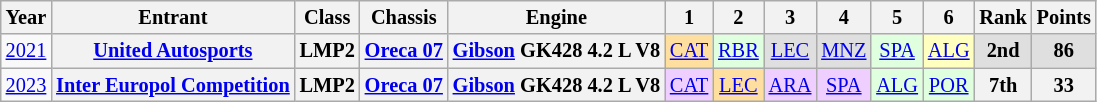<table class="wikitable" style="text-align:center; font-size:85%">
<tr>
<th>Year</th>
<th>Entrant</th>
<th>Class</th>
<th>Chassis</th>
<th>Engine</th>
<th>1</th>
<th>2</th>
<th>3</th>
<th>4</th>
<th>5</th>
<th>6</th>
<th>Rank</th>
<th>Points</th>
</tr>
<tr>
<td><a href='#'>2021</a></td>
<th nowrap><a href='#'>United Autosports</a></th>
<th>LMP2</th>
<th nowrap><a href='#'>Oreca 07</a></th>
<th nowrap><a href='#'>Gibson</a> GK428 4.2 L V8</th>
<td style="background:#FFDF9F;"><a href='#'>CAT</a><br></td>
<td style="background:#DFFFDF;"><a href='#'>RBR</a><br></td>
<td style="background:#DFDFDF;"><a href='#'>LEC</a><br></td>
<td style="background:#DFDFDF;"><a href='#'>MNZ</a><br></td>
<td style="background:#DFFFDF;"><a href='#'>SPA</a><br></td>
<td style="background:#FFFFBF;"><a href='#'>ALG</a><br></td>
<th style="background:#DFDFDF;">2nd</th>
<th style="background:#DFDFDF;">86</th>
</tr>
<tr>
<td><a href='#'>2023</a></td>
<th nowrap><a href='#'>Inter Europol Competition</a></th>
<th>LMP2</th>
<th nowrap><a href='#'>Oreca 07</a></th>
<th nowrap><a href='#'>Gibson</a> GK428 4.2 L V8</th>
<td style="background:#EFCFFF;"><a href='#'>CAT</a><br></td>
<td style="background:#FFDF9F;"><a href='#'>LEC</a><br></td>
<td style="background:#EFCFFF;"><a href='#'>ARA</a><br></td>
<td style="background:#EFCFFF;"><a href='#'>SPA</a><br></td>
<td style="background:#DFFFDF;"><a href='#'>ALG</a><br></td>
<td style="background:#DFFFDF;"><a href='#'>POR</a><br></td>
<th>7th</th>
<th>33</th>
</tr>
</table>
